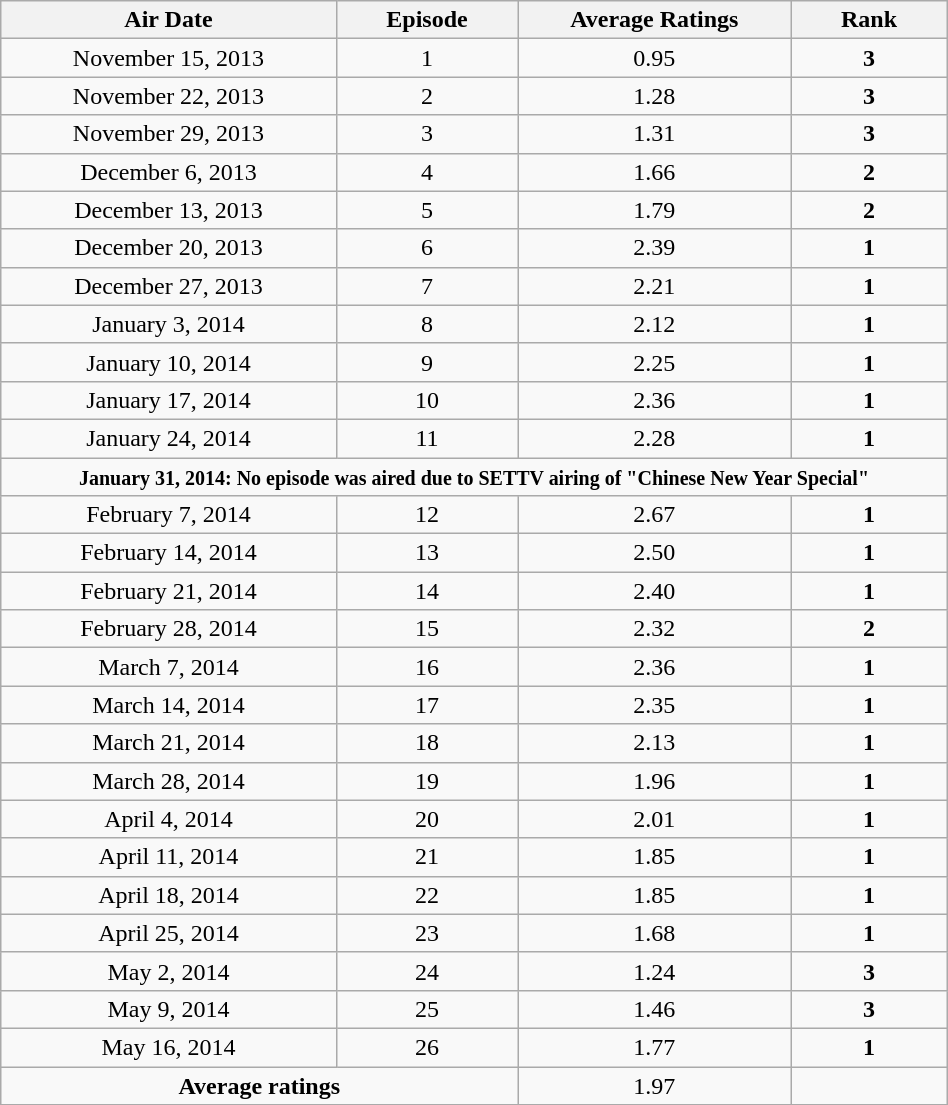<table class="wikitable" width="50%" style="text-align:center;">
<tr>
<th width="10%">Air Date</th>
<th width="4%">Episode</th>
<th width="8%">Average Ratings</th>
<th width="4%">Rank</th>
</tr>
<tr>
<td>November 15, 2013</td>
<td>1</td>
<td>0.95</td>
<td><strong> 3</strong></td>
</tr>
<tr>
<td>November 22, 2013</td>
<td>2</td>
<td>1.28</td>
<td><strong> 3</strong></td>
</tr>
<tr>
<td>November 29, 2013</td>
<td>3</td>
<td>1.31</td>
<td><strong> 3</strong></td>
</tr>
<tr>
<td>December 6, 2013</td>
<td>4</td>
<td>1.66</td>
<td><strong> 2</strong></td>
</tr>
<tr>
<td>December 13, 2013</td>
<td>5</td>
<td>1.79</td>
<td><strong> 2</strong></td>
</tr>
<tr>
<td>December 20, 2013</td>
<td>6</td>
<td>2.39</td>
<td><strong> 1</strong></td>
</tr>
<tr>
<td>December 27, 2013</td>
<td>7</td>
<td>2.21</td>
<td><strong> 1</strong></td>
</tr>
<tr>
<td>January 3, 2014</td>
<td>8</td>
<td>2.12</td>
<td><strong> 1</strong></td>
</tr>
<tr>
<td>January 10, 2014</td>
<td>9</td>
<td>2.25</td>
<td><strong> 1</strong></td>
</tr>
<tr>
<td>January 17, 2014</td>
<td>10</td>
<td>2.36</td>
<td><strong> 1</strong></td>
</tr>
<tr>
<td>January 24, 2014</td>
<td>11</td>
<td>2.28</td>
<td><strong> 1</strong></td>
</tr>
<tr>
<td colspan=4><small><strong>January 31, 2014: No episode was aired due to SETTV airing of "Chinese New Year Special"</strong></small></td>
</tr>
<tr>
<td>February 7, 2014</td>
<td>12</td>
<td>2.67</td>
<td><strong> 1 </strong></td>
</tr>
<tr>
<td>February 14, 2014</td>
<td>13</td>
<td>2.50</td>
<td><strong> 1 </strong></td>
</tr>
<tr>
<td>February 21, 2014</td>
<td>14</td>
<td>2.40</td>
<td><strong> 1 </strong></td>
</tr>
<tr>
<td>February 28, 2014</td>
<td>15</td>
<td>2.32</td>
<td><strong> 2 </strong></td>
</tr>
<tr>
<td>March 7, 2014</td>
<td>16</td>
<td>2.36</td>
<td><strong> 1 </strong></td>
</tr>
<tr>
<td>March 14, 2014</td>
<td>17</td>
<td>2.35</td>
<td><strong> 1 </strong></td>
</tr>
<tr>
<td>March 21, 2014</td>
<td>18</td>
<td>2.13</td>
<td><strong> 1 </strong></td>
</tr>
<tr>
<td>March 28, 2014</td>
<td>19</td>
<td>1.96</td>
<td><strong> 1 </strong></td>
</tr>
<tr>
<td>April 4, 2014</td>
<td>20</td>
<td>2.01</td>
<td><strong> 1 </strong></td>
</tr>
<tr>
<td>April 11, 2014</td>
<td>21</td>
<td>1.85</td>
<td><strong> 1 </strong></td>
</tr>
<tr>
<td>April 18, 2014</td>
<td>22</td>
<td>1.85</td>
<td><strong> 1 </strong></td>
</tr>
<tr>
<td>April 25, 2014</td>
<td>23</td>
<td>1.68</td>
<td><strong> 1 </strong></td>
</tr>
<tr>
<td>May 2, 2014</td>
<td>24</td>
<td>1.24</td>
<td><strong> 3 </strong></td>
</tr>
<tr>
<td>May 9, 2014</td>
<td>25</td>
<td>1.46</td>
<td><strong> 3 </strong></td>
</tr>
<tr>
<td>May 16, 2014</td>
<td>26</td>
<td>1.77</td>
<td><strong> 1 </strong></td>
</tr>
<tr>
<td colspan="2"><strong>Average ratings</strong></td>
<td>1.97</td>
<td></td>
</tr>
</table>
